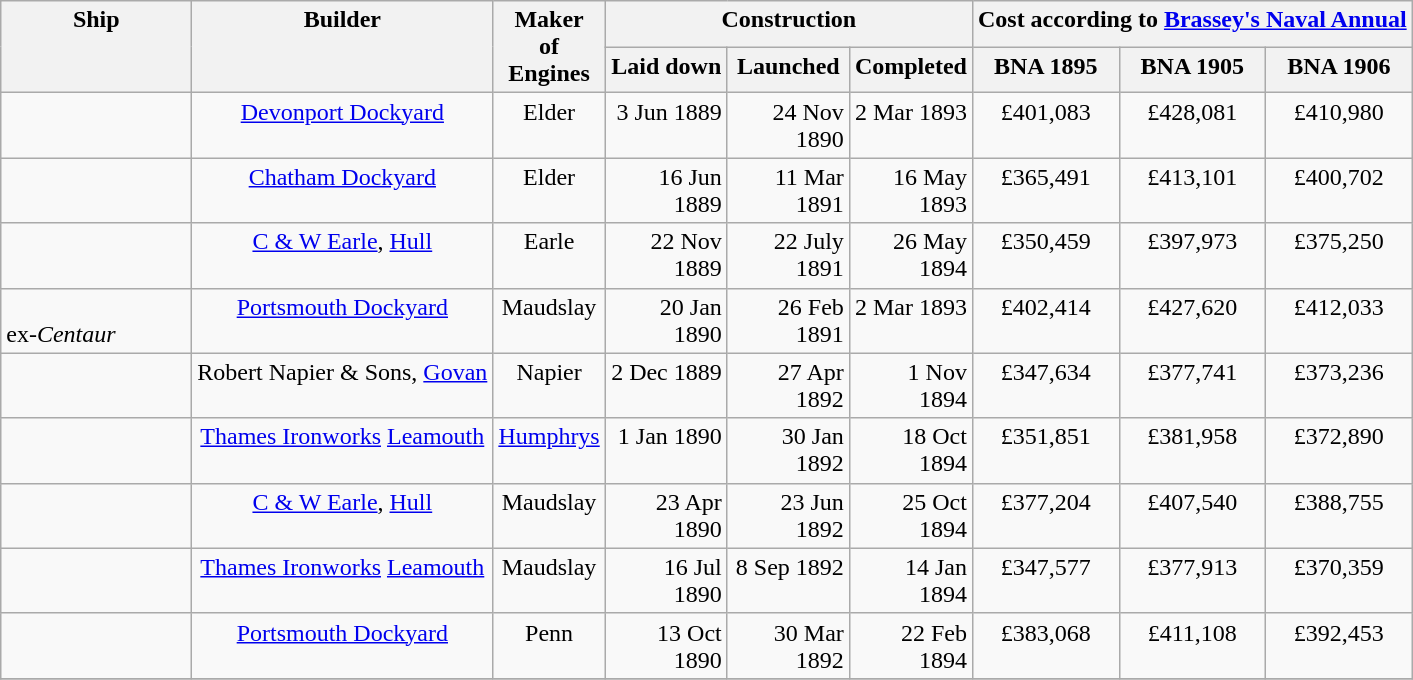<table class="wikitable sortable">
<tr valign="top">
<th width=120  rowspan=2>Ship</th>
<th align = center  rowspan=2>Builder</th>
<th align = center  rowspan=2>Maker<br>of<br>Engines</th>
<th colspan = 3>Construction</th>
<th colspan = 3>Cost according to <a href='#'>Brassey's Naval Annual</a></th>
</tr>
<tr valign="top">
<th align = center width = 74>Laid down</th>
<th align = center width = 74>Launched</th>
<th align = center width = 74>Completed</th>
<th align = center>BNA 1895</th>
<th align = center>BNA 1905</th>
<th align = center>BNA 1906</th>
</tr>
<tr valign="top">
<td></td>
<td align= center><a href='#'>Devonport Dockyard</a></td>
<td align= center>Elder</td>
<td align=right>3 Jun 1889</td>
<td align=right>24 Nov 1890</td>
<td align=right>2 Mar 1893</td>
<td align="center">£401,083</td>
<td align="center">£428,081</td>
<td align="center">£410,980</td>
</tr>
<tr valign="top">
<td></td>
<td align="center"><a href='#'>Chatham Dockyard</a></td>
<td align= center>Elder</td>
<td align=right>16 Jun 1889</td>
<td align=right>11 Mar 1891</td>
<td align=right>16 May 1893</td>
<td align="center">£365,491</td>
<td align="center">£413,101</td>
<td align="center">£400,702</td>
</tr>
<tr valign="top">
<td></td>
<td align="center"><a href='#'>C & W Earle</a>, <a href='#'>Hull</a></td>
<td align= center>Earle</td>
<td align=right>22 Nov 1889</td>
<td align=right>22 July 1891</td>
<td align=right>26 May 1894</td>
<td align="center">£350,459</td>
<td align="center">£397,973</td>
<td align="center">£375,250</td>
</tr>
<tr valign="top">
<td><br>ex-<em>Centaur</em></td>
<td align="center"><a href='#'>Portsmouth Dockyard</a></td>
<td align= center>Maudslay</td>
<td align=right>20 Jan 1890</td>
<td align=right>26 Feb 1891</td>
<td align=right>2 Mar 1893</td>
<td align="center">£402,414</td>
<td align="center">£427,620</td>
<td align="center">£412,033</td>
</tr>
<tr valign="top">
<td></td>
<td align="center">Robert Napier & Sons, <a href='#'>Govan</a></td>
<td align= center>Napier</td>
<td align=right>2 Dec 1889</td>
<td align=right>27 Apr 1892</td>
<td align=right>1 Nov 1894</td>
<td align="center">£347,634</td>
<td align="center">£377,741</td>
<td align="center">£373,236</td>
</tr>
<tr valign="top">
<td></td>
<td align="center"><a href='#'>Thames Ironworks</a> <a href='#'>Leamouth</a></td>
<td align= center><a href='#'>Humphrys</a></td>
<td align=right>1 Jan 1890</td>
<td align=right>30 Jan 1892</td>
<td align=right>18 Oct 1894</td>
<td align="center">£351,851</td>
<td align="center">£381,958</td>
<td align="center">£372,890</td>
</tr>
<tr valign="top">
<td></td>
<td align="center"><a href='#'>C & W Earle</a>, <a href='#'>Hull</a></td>
<td align= center>Maudslay</td>
<td align=right>23 Apr 1890</td>
<td align=right>23 Jun 1892</td>
<td align=right>25 Oct 1894</td>
<td align="center">£377,204</td>
<td align="center">£407,540</td>
<td align="center">£388,755</td>
</tr>
<tr valign="top">
<td></td>
<td align="center"><a href='#'>Thames Ironworks</a> <a href='#'>Leamouth</a></td>
<td align= center>Maudslay</td>
<td align=right>16 Jul 1890</td>
<td align=right>8 Sep 1892</td>
<td align=right>14 Jan 1894</td>
<td align="center">£347,577</td>
<td align="center">£377,913</td>
<td align="center">£370,359</td>
</tr>
<tr valign="top">
<td></td>
<td align="center"><a href='#'>Portsmouth Dockyard</a></td>
<td align= center>Penn</td>
<td align=right>13 Oct 1890</td>
<td align=right>30 Mar 1892</td>
<td align=right>22 Feb 1894</td>
<td align="center">£383,068</td>
<td align="center">£411,108</td>
<td align="center">£392,453</td>
</tr>
<tr>
</tr>
</table>
